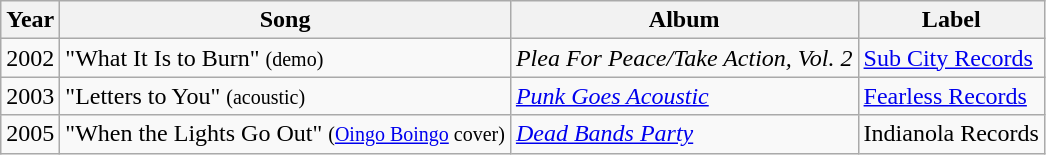<table class="wikitable">
<tr>
<th>Year</th>
<th>Song</th>
<th>Album</th>
<th>Label</th>
</tr>
<tr>
<td>2002</td>
<td>"What It Is to Burn" <small>(demo)</small></td>
<td><em>Plea For Peace/Take Action, Vol. 2</em></td>
<td><a href='#'>Sub City Records</a></td>
</tr>
<tr>
<td>2003</td>
<td>"Letters to You" <small>(acoustic)</small></td>
<td><em><a href='#'>Punk Goes Acoustic</a></em></td>
<td><a href='#'>Fearless Records</a></td>
</tr>
<tr>
<td>2005</td>
<td>"When the Lights Go Out" <small>(<a href='#'>Oingo Boingo</a> cover)</small></td>
<td><em><a href='#'>Dead Bands Party</a></em></td>
<td>Indianola Records</td>
</tr>
</table>
